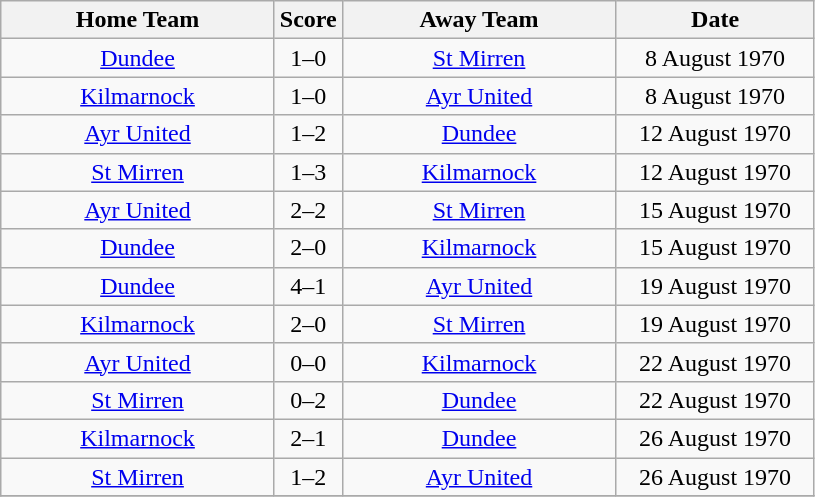<table class="wikitable" style="text-align:center;">
<tr>
<th width=175>Home Team</th>
<th width=20>Score</th>
<th width=175>Away Team</th>
<th width= 125>Date</th>
</tr>
<tr>
<td><a href='#'>Dundee</a></td>
<td>1–0</td>
<td><a href='#'>St Mirren</a></td>
<td>8 August 1970</td>
</tr>
<tr>
<td><a href='#'>Kilmarnock</a></td>
<td>1–0</td>
<td><a href='#'>Ayr United</a></td>
<td>8 August 1970</td>
</tr>
<tr>
<td><a href='#'>Ayr United</a></td>
<td>1–2</td>
<td><a href='#'>Dundee</a></td>
<td>12 August 1970</td>
</tr>
<tr>
<td><a href='#'>St Mirren</a></td>
<td>1–3</td>
<td><a href='#'>Kilmarnock</a></td>
<td>12 August 1970</td>
</tr>
<tr>
<td><a href='#'>Ayr United</a></td>
<td>2–2</td>
<td><a href='#'>St Mirren</a></td>
<td>15 August 1970</td>
</tr>
<tr>
<td><a href='#'>Dundee</a></td>
<td>2–0</td>
<td><a href='#'>Kilmarnock</a></td>
<td>15 August 1970</td>
</tr>
<tr>
<td><a href='#'>Dundee</a></td>
<td>4–1</td>
<td><a href='#'>Ayr United</a></td>
<td>19 August 1970</td>
</tr>
<tr>
<td><a href='#'>Kilmarnock</a></td>
<td>2–0</td>
<td><a href='#'>St Mirren</a></td>
<td>19 August 1970</td>
</tr>
<tr>
<td><a href='#'>Ayr United</a></td>
<td>0–0</td>
<td><a href='#'>Kilmarnock</a></td>
<td>22 August 1970</td>
</tr>
<tr>
<td><a href='#'>St Mirren</a></td>
<td>0–2</td>
<td><a href='#'>Dundee</a></td>
<td>22 August 1970</td>
</tr>
<tr>
<td><a href='#'>Kilmarnock</a></td>
<td>2–1</td>
<td><a href='#'>Dundee</a></td>
<td>26 August 1970</td>
</tr>
<tr>
<td><a href='#'>St Mirren</a></td>
<td>1–2</td>
<td><a href='#'>Ayr United</a></td>
<td>26 August 1970</td>
</tr>
<tr>
</tr>
</table>
